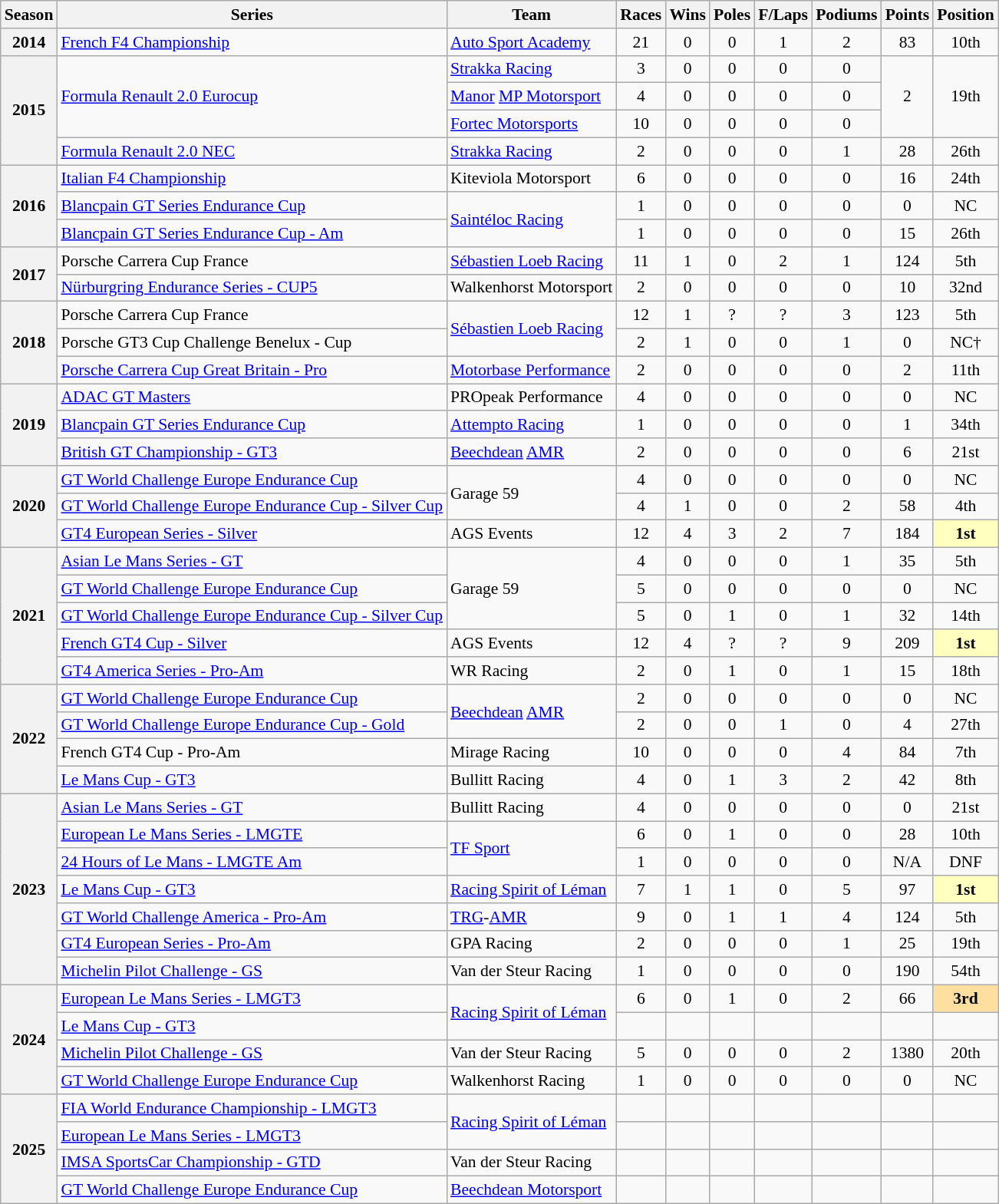<table class="wikitable" style="font-size: 90%; text-align:center">
<tr>
<th>Season</th>
<th>Series</th>
<th>Team</th>
<th>Races</th>
<th>Wins</th>
<th>Poles</th>
<th>F/Laps</th>
<th>Podiums</th>
<th>Points</th>
<th>Position</th>
</tr>
<tr>
<th>2014</th>
<td align=left><a href='#'>French F4 Championship</a></td>
<td align=left><a href='#'>Auto Sport Academy</a></td>
<td>21</td>
<td>0</td>
<td>0</td>
<td>1</td>
<td>2</td>
<td>83</td>
<td>10th</td>
</tr>
<tr>
<th rowspan=4>2015</th>
<td rowspan=3 align=left><a href='#'>Formula Renault 2.0 Eurocup</a></td>
<td align=left><a href='#'>Strakka Racing</a></td>
<td>3</td>
<td>0</td>
<td>0</td>
<td>0</td>
<td>0</td>
<td rowspan=3>2</td>
<td rowspan=3>19th</td>
</tr>
<tr>
<td align=left><a href='#'>Manor</a> <a href='#'>MP Motorsport</a></td>
<td>4</td>
<td>0</td>
<td>0</td>
<td>0</td>
<td>0</td>
</tr>
<tr>
<td align=left><a href='#'>Fortec Motorsports</a></td>
<td>10</td>
<td>0</td>
<td>0</td>
<td>0</td>
<td>0</td>
</tr>
<tr>
<td align=left><a href='#'>Formula Renault 2.0 NEC</a></td>
<td align=left><a href='#'>Strakka Racing</a></td>
<td>2</td>
<td>0</td>
<td>0</td>
<td>0</td>
<td>1</td>
<td>28</td>
<td>26th</td>
</tr>
<tr>
<th rowspan=3>2016</th>
<td align=left><a href='#'>Italian F4 Championship</a></td>
<td align=left>Kiteviola Motorsport</td>
<td>6</td>
<td>0</td>
<td>0</td>
<td>0</td>
<td>0</td>
<td>16</td>
<td>24th</td>
</tr>
<tr>
<td align=left><a href='#'>Blancpain GT Series Endurance Cup</a></td>
<td rowspan=2 align=left><a href='#'>Saintéloc Racing</a></td>
<td>1</td>
<td>0</td>
<td>0</td>
<td>0</td>
<td>0</td>
<td>0</td>
<td>NC</td>
</tr>
<tr>
<td align=left><a href='#'>Blancpain GT Series Endurance Cup - Am</a></td>
<td>1</td>
<td>0</td>
<td>0</td>
<td>0</td>
<td>0</td>
<td>15</td>
<td>26th</td>
</tr>
<tr>
<th rowspan=2>2017</th>
<td align=left>Porsche Carrera Cup France</td>
<td align=left><a href='#'>Sébastien Loeb Racing</a></td>
<td>11</td>
<td>1</td>
<td>0</td>
<td>2</td>
<td>1</td>
<td>124</td>
<td>5th</td>
</tr>
<tr>
<td align=left><a href='#'>Nürburgring Endurance Series - CUP5</a></td>
<td align=left>Walkenhorst Motorsport</td>
<td>2</td>
<td>0</td>
<td>0</td>
<td>0</td>
<td>0</td>
<td>10</td>
<td>32nd</td>
</tr>
<tr>
<th rowspan="3">2018</th>
<td align=left>Porsche Carrera Cup France</td>
<td rowspan="2" align=left><a href='#'>Sébastien Loeb Racing</a></td>
<td>12</td>
<td>1</td>
<td>?</td>
<td>?</td>
<td>3</td>
<td>123</td>
<td>5th</td>
</tr>
<tr>
<td align=left>Porsche GT3 Cup Challenge Benelux - Cup</td>
<td>2</td>
<td>1</td>
<td>0</td>
<td>0</td>
<td>1</td>
<td>0</td>
<td>NC†</td>
</tr>
<tr>
<td align=left><a href='#'>Porsche Carrera Cup Great Britain - Pro</a></td>
<td align=left><a href='#'>Motorbase Performance</a></td>
<td>2</td>
<td>0</td>
<td>0</td>
<td>0</td>
<td>0</td>
<td>2</td>
<td>11th</td>
</tr>
<tr>
<th rowspan="3">2019</th>
<td align=left><a href='#'>ADAC GT Masters</a></td>
<td align=left>PROpeak Performance</td>
<td>4</td>
<td>0</td>
<td>0</td>
<td>0</td>
<td>0</td>
<td>0</td>
<td>NC</td>
</tr>
<tr>
<td align=left><a href='#'>Blancpain GT Series Endurance Cup</a></td>
<td align=left><a href='#'>Attempto Racing</a></td>
<td>1</td>
<td>0</td>
<td>0</td>
<td>0</td>
<td>0</td>
<td>1</td>
<td>34th</td>
</tr>
<tr>
<td align=left><a href='#'>British GT Championship - GT3</a></td>
<td align=left><a href='#'>Beechdean</a> <a href='#'>AMR</a></td>
<td>2</td>
<td>0</td>
<td>0</td>
<td>0</td>
<td>0</td>
<td>6</td>
<td>21st</td>
</tr>
<tr>
<th rowspan="3">2020</th>
<td align=left><a href='#'>GT World Challenge Europe Endurance Cup</a></td>
<td rowspan=2 align=left>Garage 59</td>
<td>4</td>
<td>0</td>
<td>0</td>
<td>0</td>
<td>0</td>
<td>0</td>
<td>NC</td>
</tr>
<tr>
<td align=left><a href='#'>GT World Challenge Europe Endurance Cup - Silver Cup</a></td>
<td>4</td>
<td>1</td>
<td>0</td>
<td>0</td>
<td>2</td>
<td>58</td>
<td>4th</td>
</tr>
<tr>
<td align=left><a href='#'>GT4 European Series - Silver</a></td>
<td align=left>AGS Events</td>
<td>12</td>
<td>4</td>
<td>3</td>
<td>2</td>
<td>7</td>
<td>184</td>
<td style="background:#FFFFBF;"><strong>1st</strong></td>
</tr>
<tr>
<th rowspan="5">2021</th>
<td align=left><a href='#'>Asian Le Mans Series - GT</a></td>
<td rowspan="3" align=left>Garage 59</td>
<td>4</td>
<td>0</td>
<td>0</td>
<td>0</td>
<td>1</td>
<td>35</td>
<td>5th</td>
</tr>
<tr>
<td align=left><a href='#'>GT World Challenge Europe Endurance Cup</a></td>
<td>5</td>
<td>0</td>
<td>0</td>
<td>0</td>
<td>0</td>
<td>0</td>
<td>NC</td>
</tr>
<tr>
<td align=left><a href='#'>GT World Challenge Europe Endurance Cup - Silver Cup</a></td>
<td>5</td>
<td>0</td>
<td>1</td>
<td>0</td>
<td>1</td>
<td>32</td>
<td>14th</td>
</tr>
<tr>
<td align=left><a href='#'>French GT4 Cup - Silver</a></td>
<td align=left>AGS Events</td>
<td>12</td>
<td>4</td>
<td>?</td>
<td>?</td>
<td>9</td>
<td>209</td>
<td style="background:#FFFFBF;"><strong>1st</strong></td>
</tr>
<tr>
<td align=left><a href='#'>GT4 America Series - Pro-Am</a></td>
<td align=left>WR Racing</td>
<td>2</td>
<td>0</td>
<td>1</td>
<td>0</td>
<td>1</td>
<td>15</td>
<td>18th</td>
</tr>
<tr>
<th rowspan="4">2022</th>
<td align=left><a href='#'>GT World Challenge Europe Endurance Cup</a></td>
<td rowspan=2 align=left><a href='#'>Beechdean</a> <a href='#'>AMR</a></td>
<td>2</td>
<td>0</td>
<td>0</td>
<td>0</td>
<td>0</td>
<td>0</td>
<td>NC</td>
</tr>
<tr>
<td align=left><a href='#'>GT World Challenge Europe Endurance Cup - Gold</a></td>
<td>2</td>
<td>0</td>
<td>0</td>
<td>1</td>
<td>0</td>
<td>4</td>
<td>27th</td>
</tr>
<tr>
<td align=left>French GT4 Cup - Pro-Am</td>
<td align=left>Mirage Racing</td>
<td>10</td>
<td>0</td>
<td>0</td>
<td>0</td>
<td>4</td>
<td>84</td>
<td>7th</td>
</tr>
<tr>
<td align=left><a href='#'>Le Mans Cup - GT3</a></td>
<td align=left>Bullitt Racing</td>
<td>4</td>
<td>0</td>
<td>1</td>
<td>3</td>
<td>2</td>
<td>42</td>
<td>8th</td>
</tr>
<tr>
<th rowspan="7">2023</th>
<td align=left><a href='#'>Asian Le Mans Series - GT</a></td>
<td align=left>Bullitt Racing</td>
<td>4</td>
<td>0</td>
<td>0</td>
<td>0</td>
<td>0</td>
<td>0</td>
<td>21st</td>
</tr>
<tr>
<td align=left><a href='#'>European Le Mans Series - LMGTE</a></td>
<td rowspan="2" align=left><a href='#'>TF Sport</a></td>
<td>6</td>
<td>0</td>
<td>1</td>
<td>0</td>
<td>0</td>
<td>28</td>
<td>10th</td>
</tr>
<tr>
<td align=left><a href='#'>24 Hours of Le Mans - LMGTE Am</a></td>
<td>1</td>
<td>0</td>
<td>0</td>
<td>0</td>
<td>0</td>
<td>N/A</td>
<td>DNF</td>
</tr>
<tr>
<td align=left><a href='#'>Le Mans Cup - GT3</a></td>
<td align=left><a href='#'>Racing Spirit of Léman</a></td>
<td>7</td>
<td>1</td>
<td>1</td>
<td>0</td>
<td>5</td>
<td>97</td>
<td style="background:#FFFFBF;"><strong>1st</strong></td>
</tr>
<tr>
<td align=left><a href='#'>GT World Challenge America - Pro-Am</a></td>
<td align=left><a href='#'>TRG</a>-<a href='#'>AMR</a></td>
<td>9</td>
<td>0</td>
<td>1</td>
<td>1</td>
<td>4</td>
<td>124</td>
<td>5th</td>
</tr>
<tr>
<td align=left><a href='#'>GT4 European Series - Pro-Am</a></td>
<td align=left>GPA Racing</td>
<td>2</td>
<td>0</td>
<td>0</td>
<td>0</td>
<td>1</td>
<td>25</td>
<td>19th</td>
</tr>
<tr>
<td align=left><a href='#'>Michelin Pilot Challenge - GS</a></td>
<td align=left>Van der Steur Racing</td>
<td>1</td>
<td>0</td>
<td>0</td>
<td>0</td>
<td>0</td>
<td>190</td>
<td>54th</td>
</tr>
<tr>
<th rowspan="4">2024</th>
<td align=left><a href='#'>European Le Mans Series - LMGT3</a></td>
<td rowspan="2" align="left"><a href='#'>Racing Spirit of Léman</a></td>
<td>6</td>
<td>0</td>
<td>1</td>
<td>0</td>
<td>2</td>
<td>66</td>
<td style="background:#FFDF9F;"><strong>3rd</strong></td>
</tr>
<tr>
<td align=left><a href='#'>Le Mans Cup - GT3</a></td>
<td></td>
<td></td>
<td></td>
<td></td>
<td></td>
<td></td>
<td></td>
</tr>
<tr>
<td align=left><a href='#'>Michelin Pilot Challenge - GS</a></td>
<td align=left>Van der Steur Racing</td>
<td>5</td>
<td>0</td>
<td>0</td>
<td>0</td>
<td>2</td>
<td>1380</td>
<td>20th</td>
</tr>
<tr>
<td align=left><a href='#'>GT World Challenge Europe Endurance Cup</a></td>
<td align=left>Walkenhorst Racing</td>
<td>1</td>
<td>0</td>
<td>0</td>
<td>0</td>
<td>0</td>
<td>0</td>
<td>NC</td>
</tr>
<tr>
<th rowspan="4">2025</th>
<td align=left><a href='#'>FIA World Endurance Championship - LMGT3</a></td>
<td rowspan="2" align="left"><a href='#'>Racing Spirit of Léman</a></td>
<td></td>
<td></td>
<td></td>
<td></td>
<td></td>
<td></td>
<td></td>
</tr>
<tr>
<td align=left><a href='#'>European Le Mans Series - LMGT3</a></td>
<td></td>
<td></td>
<td></td>
<td></td>
<td></td>
<td></td>
<td></td>
</tr>
<tr>
<td align=left><a href='#'>IMSA SportsCar Championship - GTD</a></td>
<td align=left>Van der Steur Racing</td>
<td></td>
<td></td>
<td></td>
<td></td>
<td></td>
<td></td>
<td></td>
</tr>
<tr>
<td align="left"><a href='#'>GT World Challenge Europe Endurance Cup</a></td>
<td align="left"><a href='#'>Beechdean Motorsport</a></td>
<td></td>
<td></td>
<td></td>
<td></td>
<td></td>
<td></td>
<td></td>
</tr>
</table>
